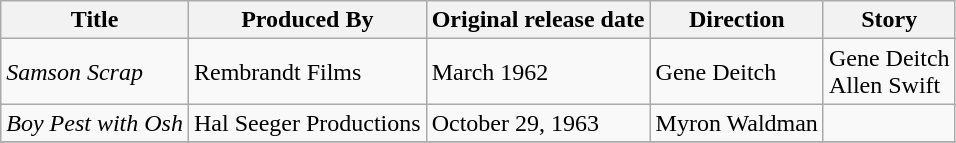<table class="wikitable sortable">
<tr>
<th scope="col">Title</th>
<th scope="col">Produced By</th>
<th scope="col">Original release date</th>
<th scope="col">Direction</th>
<th scope="col">Story</th>
</tr>
<tr>
<td scope="row"><em>Samson Scrap</em></td>
<td>Rembrandt Films</td>
<td>March 1962</td>
<td>Gene Deitch</td>
<td>Gene Deitch<br>Allen Swift</td>
</tr>
<tr>
<td scope="row"><em>Boy Pest with Osh</em></td>
<td>Hal Seeger Productions</td>
<td>October 29, 1963</td>
<td>Myron Waldman</td>
<td></td>
</tr>
<tr>
</tr>
</table>
